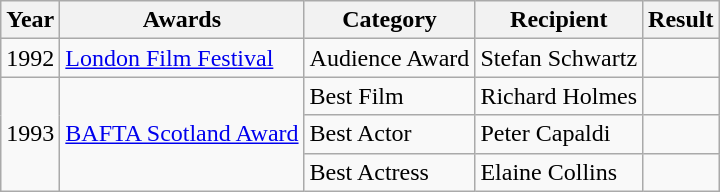<table class="wikitable sortable">
<tr>
<th>Year</th>
<th>Awards</th>
<th>Category</th>
<th>Recipient</th>
<th>Result</th>
</tr>
<tr>
<td>1992</td>
<td><a href='#'>London Film Festival</a></td>
<td>Audience Award</td>
<td>Stefan Schwartz</td>
<td></td>
</tr>
<tr>
<td rowspan="3">1993</td>
<td rowspan="3"><a href='#'>BAFTA Scotland Award</a></td>
<td>Best Film</td>
<td>Richard Holmes</td>
<td></td>
</tr>
<tr>
<td>Best Actor</td>
<td>Peter Capaldi</td>
<td></td>
</tr>
<tr>
<td>Best Actress</td>
<td>Elaine Collins</td>
<td></td>
</tr>
</table>
